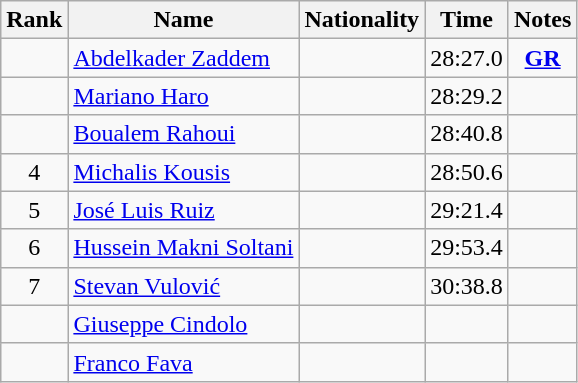<table class="wikitable sortable" style="text-align:center">
<tr>
<th>Rank</th>
<th>Name</th>
<th>Nationality</th>
<th>Time</th>
<th>Notes</th>
</tr>
<tr>
<td></td>
<td align=left><a href='#'>Abdelkader Zaddem</a></td>
<td align=left></td>
<td>28:27.0</td>
<td><strong><a href='#'>GR</a></strong></td>
</tr>
<tr>
<td></td>
<td align=left><a href='#'>Mariano Haro</a></td>
<td align=left></td>
<td>28:29.2</td>
<td></td>
</tr>
<tr>
<td></td>
<td align=left><a href='#'>Boualem Rahoui</a></td>
<td align=left></td>
<td>28:40.8</td>
<td></td>
</tr>
<tr>
<td>4</td>
<td align=left><a href='#'>Michalis Kousis</a></td>
<td align=left></td>
<td>28:50.6</td>
<td></td>
</tr>
<tr>
<td>5</td>
<td align=left><a href='#'>José Luis Ruiz</a></td>
<td align=left></td>
<td>29:21.4</td>
<td></td>
</tr>
<tr>
<td>6</td>
<td align=left><a href='#'>Hussein Makni Soltani</a></td>
<td align=left></td>
<td>29:53.4</td>
<td></td>
</tr>
<tr>
<td>7</td>
<td align=left><a href='#'>Stevan Vulović</a></td>
<td align=left></td>
<td>30:38.8</td>
<td></td>
</tr>
<tr>
<td></td>
<td align=left><a href='#'>Giuseppe Cindolo</a></td>
<td align=left></td>
<td></td>
<td></td>
</tr>
<tr>
<td></td>
<td align=left><a href='#'>Franco Fava</a></td>
<td align=left></td>
<td></td>
<td></td>
</tr>
</table>
